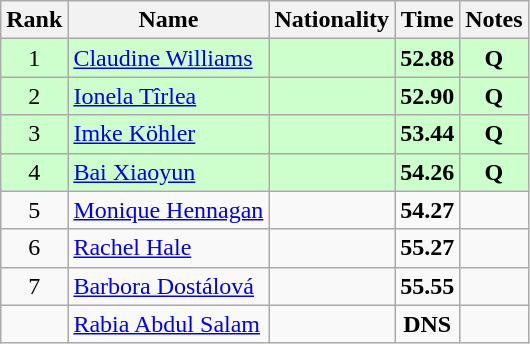<table class="wikitable sortable" style="text-align:center">
<tr>
<th>Rank</th>
<th>Name</th>
<th>Nationality</th>
<th>Time</th>
<th>Notes</th>
</tr>
<tr bgcolor=ccffcc>
<td>1</td>
<td align=left><a href='#'>Claudine Williams</a></td>
<td align=left></td>
<td><strong>52.88</strong></td>
<td><strong>Q</strong></td>
</tr>
<tr bgcolor=ccffcc>
<td>2</td>
<td align=left><a href='#'>Ionela Tîrlea</a></td>
<td align=left></td>
<td><strong>52.90</strong></td>
<td><strong>Q</strong></td>
</tr>
<tr bgcolor=ccffcc>
<td>3</td>
<td align=left><a href='#'>Imke Köhler</a></td>
<td align=left></td>
<td><strong>53.44</strong></td>
<td><strong>Q</strong></td>
</tr>
<tr bgcolor=ccffcc>
<td>4</td>
<td align=left><a href='#'>Bai Xiaoyun</a></td>
<td align=left></td>
<td><strong>54.26</strong></td>
<td><strong>Q</strong></td>
</tr>
<tr>
<td>5</td>
<td align=left><a href='#'>Monique Hennagan</a></td>
<td align=left></td>
<td><strong>54.27</strong></td>
<td></td>
</tr>
<tr>
<td>6</td>
<td align=left><a href='#'>Rachel Hale</a></td>
<td align=left></td>
<td><strong>55.27</strong></td>
<td></td>
</tr>
<tr>
<td>7</td>
<td align=left><a href='#'>Barbora Dostálová</a></td>
<td align=left></td>
<td><strong>55.55</strong></td>
<td></td>
</tr>
<tr>
<td></td>
<td align=left><a href='#'>Rabia Abdul Salam</a></td>
<td align=left></td>
<td><strong>DNS</strong></td>
<td></td>
</tr>
</table>
